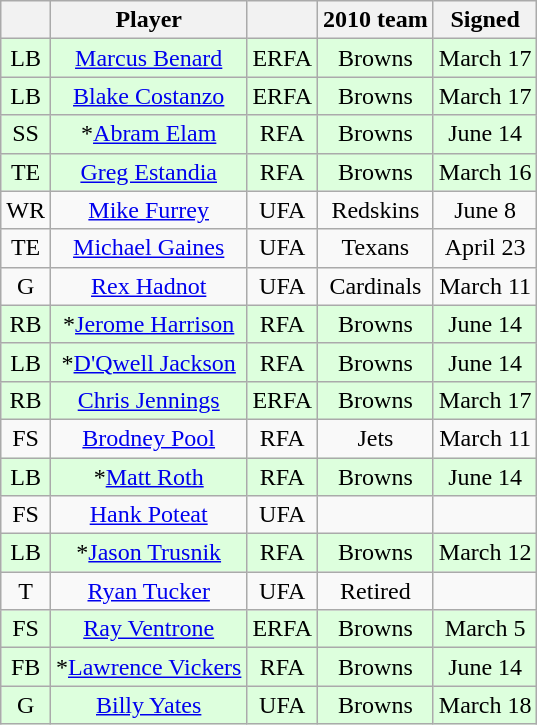<table class="wikitable" style="text-align:center">
<tr>
<th></th>
<th>Player</th>
<th></th>
<th>2010 team</th>
<th>Signed</th>
</tr>
<tr style="background:#dfd">
<td>LB</td>
<td><a href='#'>Marcus Benard</a></td>
<td>ERFA</td>
<td>Browns</td>
<td>March 17</td>
</tr>
<tr style="background:#dfd">
<td>LB</td>
<td><a href='#'>Blake Costanzo</a></td>
<td>ERFA</td>
<td>Browns</td>
<td>March 17</td>
</tr>
<tr style="background:#dfd">
<td>SS</td>
<td>*<a href='#'>Abram Elam</a></td>
<td>RFA</td>
<td>Browns</td>
<td>June 14</td>
</tr>
<tr style="background:#dfd">
<td>TE</td>
<td><a href='#'>Greg Estandia</a></td>
<td>RFA</td>
<td>Browns</td>
<td>March 16</td>
</tr>
<tr>
<td>WR</td>
<td><a href='#'>Mike Furrey</a></td>
<td>UFA</td>
<td>Redskins</td>
<td>June 8</td>
</tr>
<tr>
<td>TE</td>
<td><a href='#'>Michael Gaines</a></td>
<td>UFA</td>
<td>Texans</td>
<td>April 23</td>
</tr>
<tr>
<td>G</td>
<td><a href='#'>Rex Hadnot</a></td>
<td>UFA</td>
<td>Cardinals</td>
<td>March 11</td>
</tr>
<tr style="background:#dfd">
<td>RB</td>
<td>*<a href='#'>Jerome Harrison</a></td>
<td>RFA</td>
<td>Browns</td>
<td>June 14</td>
</tr>
<tr style="background:#dfd">
<td>LB</td>
<td>*<a href='#'>D'Qwell Jackson</a></td>
<td>RFA</td>
<td>Browns</td>
<td>June 14</td>
</tr>
<tr style="background:#dfd">
<td>RB</td>
<td><a href='#'>Chris Jennings</a></td>
<td>ERFA</td>
<td>Browns</td>
<td>March 17</td>
</tr>
<tr>
<td>FS</td>
<td><a href='#'>Brodney Pool</a></td>
<td>RFA</td>
<td>Jets</td>
<td>March 11</td>
</tr>
<tr style="background:#dfd">
<td>LB</td>
<td>*<a href='#'>Matt Roth</a></td>
<td>RFA</td>
<td>Browns</td>
<td>June 14</td>
</tr>
<tr>
<td>FS</td>
<td><a href='#'>Hank Poteat</a></td>
<td>UFA</td>
<td></td>
<td></td>
</tr>
<tr style="background:#dfd">
<td>LB</td>
<td>*<a href='#'>Jason Trusnik</a></td>
<td>RFA</td>
<td>Browns</td>
<td>March 12</td>
</tr>
<tr>
<td>T</td>
<td><a href='#'>Ryan Tucker</a></td>
<td>UFA</td>
<td>Retired</td>
<td></td>
</tr>
<tr style="background:#dfd">
<td>FS</td>
<td><a href='#'>Ray Ventrone</a></td>
<td>ERFA</td>
<td>Browns</td>
<td>March 5</td>
</tr>
<tr style="background:#dfd">
<td>FB</td>
<td>*<a href='#'>Lawrence Vickers</a></td>
<td>RFA</td>
<td>Browns</td>
<td>June 14</td>
</tr>
<tr style="background:#dfd">
<td>G</td>
<td><a href='#'>Billy Yates</a></td>
<td>UFA</td>
<td>Browns</td>
<td>March 18</td>
</tr>
</table>
